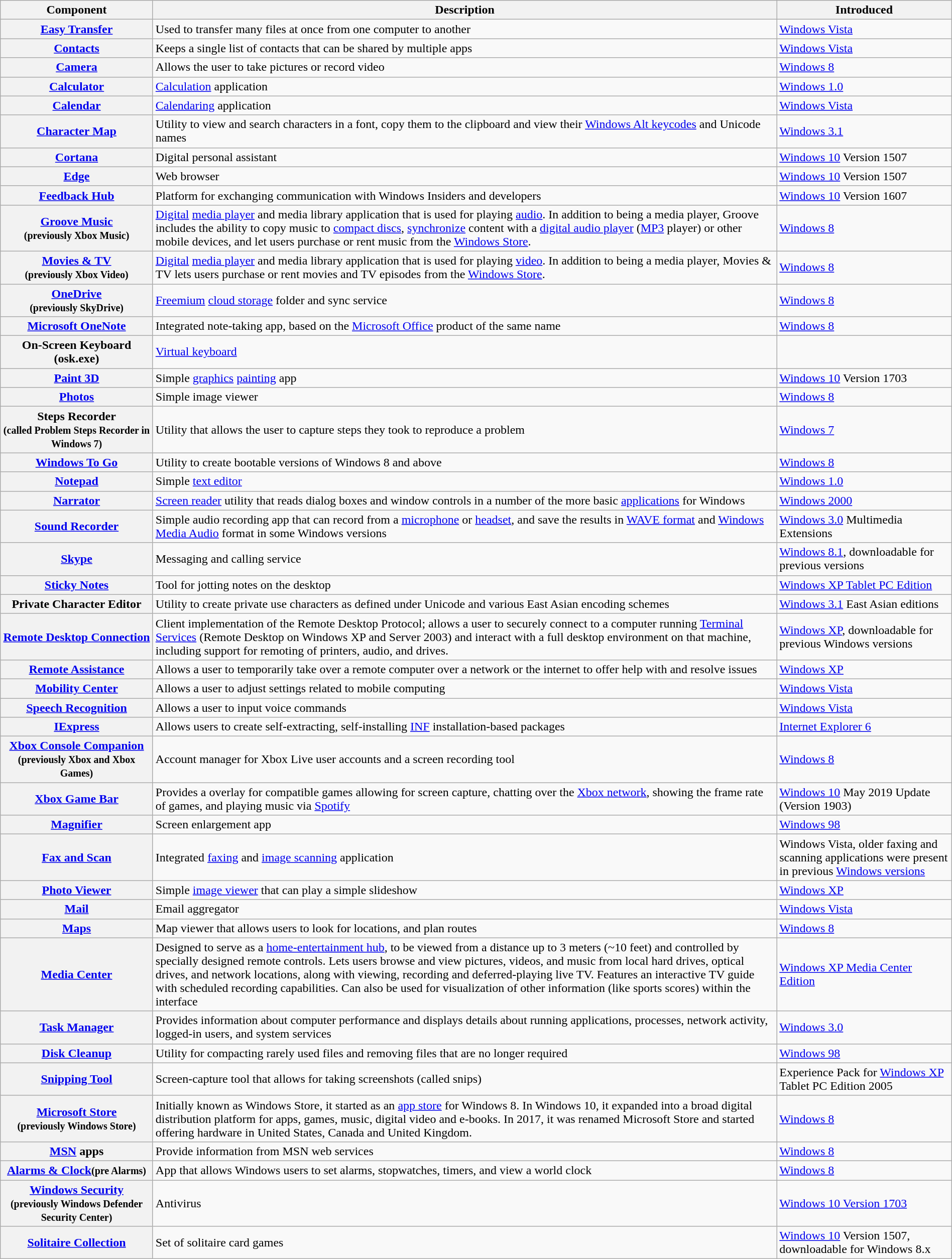<table class="wikitable" width=100%>
<tr>
<th width="195" scope="col">Component</th>
<th scope="col">Description</th>
<th width="225" scope="col">Introduced</th>
</tr>
<tr>
<th scope="row"><a href='#'>Easy Transfer</a></th>
<td>Used to transfer many files at once from one computer to another</td>
<td><a href='#'>Windows Vista</a></td>
</tr>
<tr>
<th scope="row"><a href='#'>Contacts</a></th>
<td>Keeps a single list of contacts that can be shared by multiple apps</td>
<td><a href='#'>Windows Vista</a></td>
</tr>
<tr>
<th scope="row"><a href='#'>Camera</a></th>
<td>Allows the user to take pictures or record video</td>
<td><a href='#'>Windows 8</a></td>
</tr>
<tr>
<th scope="row"><a href='#'>Calculator</a></th>
<td><a href='#'>Calculation</a> application</td>
<td><a href='#'>Windows 1.0</a></td>
</tr>
<tr>
<th scope="row"><a href='#'>Calendar</a></th>
<td><a href='#'>Calendaring</a> application</td>
<td><a href='#'>Windows Vista</a></td>
</tr>
<tr>
<th scope="row"><a href='#'>Character Map</a></th>
<td>Utility to view and search characters in a font, copy them to the clipboard and view their <a href='#'>Windows Alt keycodes</a> and Unicode names</td>
<td><a href='#'>Windows 3.1</a></td>
</tr>
<tr>
<th scope="row"><a href='#'>Cortana</a></th>
<td>Digital personal assistant</td>
<td><a href='#'>Windows 10</a> Version 1507</td>
</tr>
<tr>
<th scope="row"><a href='#'>Edge</a></th>
<td>Web browser</td>
<td><a href='#'>Windows 10</a> Version 1507</td>
</tr>
<tr>
<th scope="row"><a href='#'>Feedback Hub</a></th>
<td>Platform for exchanging communication with Windows Insiders and developers</td>
<td><a href='#'>Windows 10</a> Version 1607</td>
</tr>
<tr>
<th scope="row"><a href='#'>Groove Music</a><br><small>(previously Xbox Music)</small></th>
<td><a href='#'>Digital</a> <a href='#'>media player</a> and media library application that is used for playing <a href='#'>audio</a>. In addition to being a media player, Groove includes the ability to copy music to <a href='#'>compact discs</a>, <a href='#'>synchronize</a> content with a <a href='#'>digital audio player</a> (<a href='#'>MP3</a> player) or other mobile devices, and let users purchase or rent music from the <a href='#'>Windows Store</a>.</td>
<td><a href='#'>Windows 8</a></td>
</tr>
<tr>
<th scope="row"><a href='#'>Movies & TV</a><br><small>(previously Xbox Video)</small></th>
<td><a href='#'>Digital</a> <a href='#'>media player</a> and media library application that is used for playing <a href='#'>video</a>. In addition to being a media player, Movies & TV lets users purchase or rent movies and TV episodes from the <a href='#'>Windows Store</a>.</td>
<td><a href='#'>Windows 8</a></td>
</tr>
<tr>
<th scope="row"><a href='#'>OneDrive</a><br><small>(previously SkyDrive)</small></th>
<td><a href='#'>Freemium</a> <a href='#'>cloud storage</a> folder and sync service</td>
<td><a href='#'>Windows 8</a></td>
</tr>
<tr>
<th scope="row"><a href='#'>Microsoft OneNote</a></th>
<td>Integrated note-taking app, based on the <a href='#'>Microsoft Office</a> product of the same name</td>
<td><a href='#'>Windows 8</a></td>
</tr>
<tr>
<th scope="row">On-Screen Keyboard (osk.exe)</th>
<td><a href='#'>Virtual keyboard</a></td>
<td></td>
</tr>
<tr>
<th scope="row"><a href='#'>Paint 3D</a></th>
<td>Simple <a href='#'>graphics</a> <a href='#'>painting</a> app</td>
<td><a href='#'>Windows 10</a> Version 1703</td>
</tr>
<tr>
<th scope="row"><a href='#'>Photos</a></th>
<td>Simple image viewer</td>
<td><a href='#'>Windows 8</a></td>
</tr>
<tr>
<th scope="row">Steps Recorder<br><small>(called Problem Steps Recorder in Windows 7)</small></th>
<td>Utility that allows the user to capture steps they took to reproduce a problem</td>
<td><a href='#'>Windows 7</a></td>
</tr>
<tr>
<th scope="row"><a href='#'>Windows To Go</a></th>
<td>Utility to create bootable versions of Windows 8 and above</td>
<td><a href='#'>Windows 8</a></td>
</tr>
<tr>
<th scope="row"><a href='#'>Notepad</a></th>
<td>Simple <a href='#'>text editor</a></td>
<td><a href='#'>Windows 1.0</a></td>
</tr>
<tr>
<th scope="row"><a href='#'>Narrator</a></th>
<td><a href='#'>Screen reader</a> utility that reads dialog boxes and window controls in a number of the more basic <a href='#'>applications</a> for Windows</td>
<td><a href='#'>Windows 2000</a></td>
</tr>
<tr>
<th scope="row"><a href='#'>Sound Recorder</a></th>
<td>Simple audio recording app that can record from a <a href='#'>microphone</a> or <a href='#'>headset</a>, and save the results in <a href='#'>WAVE format</a> and <a href='#'>Windows Media Audio</a> format in some Windows versions</td>
<td><a href='#'>Windows 3.0</a> Multimedia Extensions</td>
</tr>
<tr>
<th scope="row"><a href='#'>Skype</a></th>
<td>Messaging and calling service</td>
<td><a href='#'>Windows 8.1</a>, downloadable for previous versions</td>
</tr>
<tr>
<th scope="row"><a href='#'>Sticky Notes</a></th>
<td>Tool for jotting notes on the desktop</td>
<td><a href='#'>Windows XP Tablet PC Edition</a></td>
</tr>
<tr>
<th scope="row">Private Character Editor</th>
<td>Utility to create private use characters as defined under Unicode and various East Asian encoding schemes</td>
<td><a href='#'>Windows 3.1</a> East Asian editions</td>
</tr>
<tr>
<th scope="row"><a href='#'>Remote Desktop Connection</a></th>
<td>Client implementation of the Remote Desktop Protocol; allows a user to securely connect to a computer running <a href='#'>Terminal Services</a> (Remote Desktop on Windows XP and Server 2003) and interact with a full desktop environment on that machine, including support for remoting of printers, audio, and drives.</td>
<td><a href='#'>Windows XP</a>, downloadable for previous Windows versions</td>
</tr>
<tr>
<th scope="row"><a href='#'>Remote Assistance</a></th>
<td>Allows a user to temporarily take over a remote computer over a network or the internet to offer help with and resolve issues</td>
<td><a href='#'>Windows XP</a></td>
</tr>
<tr>
<th scope="row"><a href='#'>Mobility Center</a></th>
<td>Allows a user to adjust settings related to mobile computing</td>
<td><a href='#'>Windows Vista</a></td>
</tr>
<tr>
<th scope="row"><a href='#'>Speech Recognition</a></th>
<td>Allows a user to input voice commands</td>
<td><a href='#'>Windows Vista</a></td>
</tr>
<tr>
<th scope="row"><a href='#'>IExpress</a></th>
<td>Allows users to create self-extracting, self-installing <a href='#'>INF</a> installation-based packages</td>
<td><a href='#'>Internet Explorer 6</a></td>
</tr>
<tr>
<th scope="row"><a href='#'>Xbox Console Companion</a><br><small>(previously Xbox and Xbox Games)</small></th>
<td>Account manager for Xbox Live user accounts and a screen recording tool</td>
<td><a href='#'>Windows 8</a></td>
</tr>
<tr>
<th><a href='#'>Xbox Game Bar</a></th>
<td>Provides a overlay for compatible games allowing for screen capture, chatting over the <a href='#'>Xbox network</a>, showing the frame rate of games, and playing music via <a href='#'>Spotify</a></td>
<td><a href='#'>Windows 10</a> May 2019 Update (Version 1903)</td>
</tr>
<tr>
<th scope="row"><a href='#'>Magnifier</a></th>
<td>Screen enlargement app</td>
<td><a href='#'>Windows 98</a></td>
</tr>
<tr>
<th scope="row"><a href='#'>Fax and Scan</a></th>
<td>Integrated <a href='#'>faxing</a> and <a href='#'>image scanning</a> application</td>
<td>Windows Vista, older faxing and scanning applications were present in previous <a href='#'>Windows versions</a></td>
</tr>
<tr>
<th scope="row"><a href='#'>Photo Viewer</a></th>
<td>Simple <a href='#'>image viewer</a> that can play a simple slideshow</td>
<td><a href='#'>Windows XP</a></td>
</tr>
<tr>
<th scope="row"><a href='#'>Mail</a></th>
<td>Email aggregator</td>
<td><a href='#'>Windows Vista</a></td>
</tr>
<tr>
<th scope="row"><a href='#'>Maps</a></th>
<td>Map viewer that allows users to look for locations, and plan routes</td>
<td><a href='#'>Windows 8</a></td>
</tr>
<tr>
<th scope="row"><a href='#'>Media Center</a></th>
<td>Designed to serve as a <a href='#'>home-entertainment hub</a>, to be viewed from a distance up to 3 meters (~10 feet) and controlled by specially designed remote controls. Lets users browse and view pictures, videos, and music from local hard drives, optical drives, and network locations, along with viewing, recording and deferred-playing live TV. Features an interactive TV guide with scheduled recording capabilities. Can also be used for visualization of other information (like sports scores) within the interface</td>
<td><a href='#'>Windows XP Media Center Edition</a></td>
</tr>
<tr>
<th scope="row"><a href='#'>Task Manager</a></th>
<td>Provides information about computer performance and displays details about running applications, processes, network activity, logged-in users, and system services</td>
<td><a href='#'>Windows 3.0</a></td>
</tr>
<tr>
<th scope="row"><a href='#'>Disk Cleanup</a></th>
<td>Utility for compacting rarely used files and removing files that are no longer required</td>
<td><a href='#'>Windows 98</a></td>
</tr>
<tr>
<th scope="row"><a href='#'>Snipping Tool</a></th>
<td>Screen-capture tool that allows for taking screenshots (called snips)</td>
<td>Experience Pack for <a href='#'>Windows XP</a> Tablet PC Edition 2005</td>
</tr>
<tr>
<th><a href='#'>Microsoft Store</a><br><small>(previously Windows Store)</small></th>
<td>Initially known as Windows Store, it started as an <a href='#'>app store</a> for Windows 8. In Windows 10, it expanded into a broad digital distribution platform for apps, games, music, digital video and e-books. In 2017, it was renamed Microsoft Store and started offering hardware in United States, Canada and United Kingdom.</td>
<td><a href='#'>Windows 8</a></td>
</tr>
<tr>
<th scope="row"><a href='#'>MSN</a> apps</th>
<td>Provide information from MSN web services</td>
<td><a href='#'>Windows 8</a></td>
</tr>
<tr>
<th scope="row"><a href='#'>Alarms & Clock</a><small>(pre Alarms)</small></th>
<td>App that allows Windows users to set alarms, stopwatches, timers, and view a world clock</td>
<td><a href='#'>Windows 8</a></td>
</tr>
<tr>
<th><a href='#'>Windows Security</a><br><small>(previously Windows Defender Security Center)</small></th>
<td>Antivirus</td>
<td><a href='#'>Windows 10 Version 1703</a></td>
</tr>
<tr>
<th scope="row"><a href='#'>Solitaire Collection</a></th>
<td>Set of solitaire card games</td>
<td><a href='#'>Windows 10</a> Version 1507, downloadable for Windows 8.x</td>
</tr>
</table>
